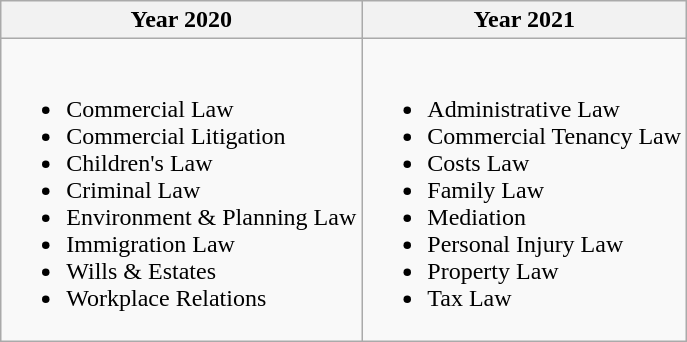<table class="wikitable">
<tr>
<th>Year 2020</th>
<th>Year 2021</th>
</tr>
<tr>
<td><br><ul><li>Commercial Law</li><li>Commercial Litigation</li><li>Children's Law</li><li>Criminal Law</li><li>Environment & Planning Law</li><li>Immigration Law</li><li>Wills & Estates</li><li>Workplace Relations</li></ul></td>
<td><br><ul><li>Administrative Law</li><li>Commercial Tenancy Law</li><li>Costs Law</li><li>Family Law</li><li>Mediation</li><li>Personal Injury Law</li><li>Property Law</li><li>Tax Law</li></ul></td>
</tr>
</table>
